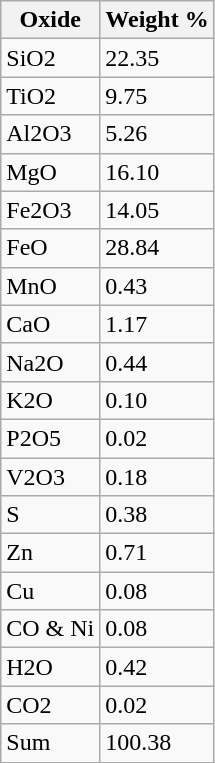<table class="wikitable sortable">
<tr>
<th>Oxide</th>
<th>Weight %</th>
</tr>
<tr>
<td>SiO2</td>
<td>22.35</td>
</tr>
<tr>
<td>TiO2</td>
<td>9.75</td>
</tr>
<tr>
<td>Al2O3</td>
<td>5.26</td>
</tr>
<tr>
<td>MgO</td>
<td>16.10</td>
</tr>
<tr>
<td>Fe2O3</td>
<td>14.05</td>
</tr>
<tr>
<td>FeO</td>
<td>28.84</td>
</tr>
<tr>
<td>MnO</td>
<td>0.43</td>
</tr>
<tr>
<td>CaO</td>
<td>1.17</td>
</tr>
<tr>
<td>Na2O</td>
<td>0.44</td>
</tr>
<tr>
<td>K2O</td>
<td>0.10</td>
</tr>
<tr>
<td>P2O5</td>
<td>0.02</td>
</tr>
<tr>
<td>V2O3</td>
<td>0.18</td>
</tr>
<tr>
<td>S</td>
<td>0.38</td>
</tr>
<tr>
<td>Zn</td>
<td>0.71</td>
</tr>
<tr>
<td>Cu</td>
<td>0.08</td>
</tr>
<tr>
<td>CO & Ni</td>
<td>0.08</td>
</tr>
<tr>
<td>H2O</td>
<td>0.42</td>
</tr>
<tr>
<td>CO2</td>
<td>0.02</td>
</tr>
<tr>
<td>Sum</td>
<td>100.38</td>
</tr>
</table>
